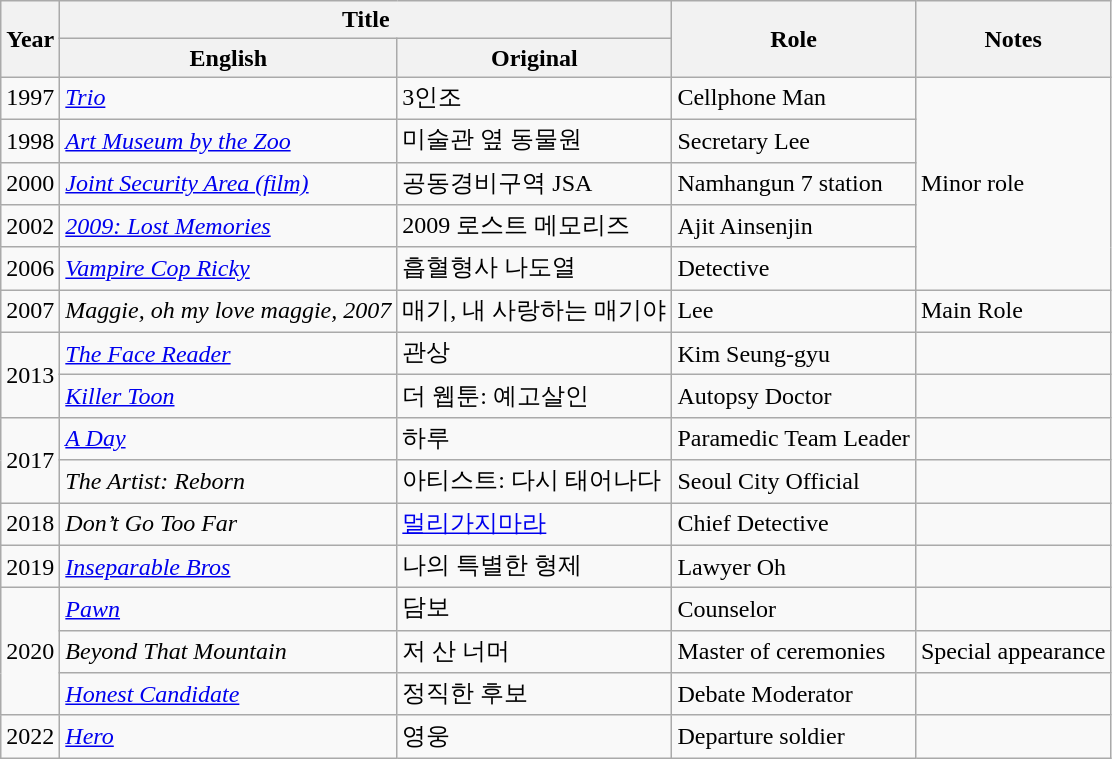<table class="wikitable sortable plainrowheaders">
<tr>
<th scope="col" rowspan=2>Year</th>
<th scope="col" colspan=2>Title</th>
<th scope="col" rowspan=2>Role</th>
<th scope="col" rowspan=2>Notes</th>
</tr>
<tr>
<th>English</th>
<th>Original</th>
</tr>
<tr>
<td>1997</td>
<td><em><a href='#'>Trio</a></em></td>
<td>3인조</td>
<td>Cellphone Man</td>
<td rowspan="5">Minor role</td>
</tr>
<tr>
<td>1998</td>
<td><em><a href='#'>Art Museum by the Zoo</a></em></td>
<td>미술관 옆 동물원</td>
<td>Secretary Lee</td>
</tr>
<tr>
<td>2000</td>
<td><em><a href='#'>Joint Security Area (film)</a></em></td>
<td>공동경비구역 JSA</td>
<td>Namhangun 7 station</td>
</tr>
<tr>
<td>2002</td>
<td><em><a href='#'>2009: Lost Memories</a></em></td>
<td>2009 로스트 메모리즈</td>
<td>Ajit Ainsenjin</td>
</tr>
<tr>
<td>2006</td>
<td><em><a href='#'>Vampire Cop Ricky</a></em></td>
<td>흡혈형사 나도열</td>
<td>Detective</td>
</tr>
<tr>
<td>2007</td>
<td><em>Maggie, oh my love maggie, 2007</em></td>
<td>매기, 내 사랑하는 매기야</td>
<td>Lee</td>
<td>Main Role</td>
</tr>
<tr>
<td rowspan="2">2013</td>
<td><em><a href='#'>The Face Reader</a></em></td>
<td>관상</td>
<td>Kim Seung-gyu</td>
<td></td>
</tr>
<tr>
<td><em><a href='#'>Killer Toon</a></em></td>
<td>더 웹툰: 예고살인</td>
<td>Autopsy Doctor</td>
<td></td>
</tr>
<tr>
<td rowspan="2">2017</td>
<td><em><a href='#'>A Day</a></em></td>
<td>하루</td>
<td>Paramedic Team Leader</td>
<td></td>
</tr>
<tr>
<td><em>The Artist: Reborn</em></td>
<td>아티스트: 다시 태어나다</td>
<td>Seoul City Official</td>
<td></td>
</tr>
<tr>
<td>2018</td>
<td><em>Don’t Go Too Far</em></td>
<td><a href='#'>멀리가지마라</a></td>
<td>Chief Detective</td>
<td></td>
</tr>
<tr>
<td>2019</td>
<td><em><a href='#'>Inseparable Bros</a></em></td>
<td>나의 특별한 형제</td>
<td>Lawyer Oh</td>
<td></td>
</tr>
<tr>
<td rowspan="3">2020</td>
<td><em><a href='#'>Pawn</a></em></td>
<td>담보</td>
<td>Counselor</td>
<td></td>
</tr>
<tr>
<td><em>Beyond That Mountain</em></td>
<td>저 산 너머</td>
<td>Master of ceremonies</td>
<td>Special appearance</td>
</tr>
<tr>
<td><em><a href='#'>Honest Candidate</a></em></td>
<td>정직한 후보</td>
<td>Debate Moderator</td>
<td></td>
</tr>
<tr>
<td>2022</td>
<td><em><a href='#'>Hero</a></em></td>
<td>영웅</td>
<td>Departure soldier</td>
<td></td>
</tr>
</table>
